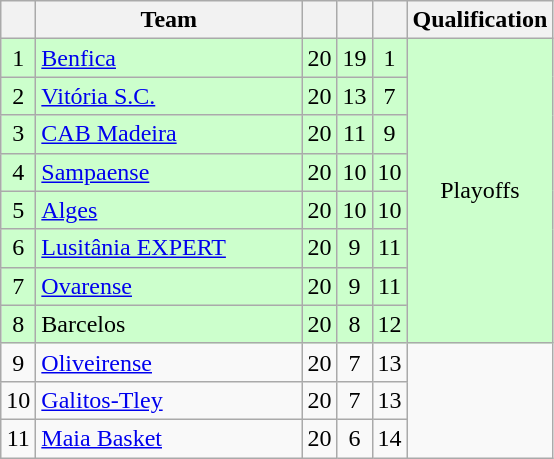<table class="wikitable sortable" style="text-align:center;">
<tr>
<th></th>
<th width=170>Team</th>
<th></th>
<th></th>
<th></th>
<th>Qualification</th>
</tr>
<tr style="background:#cfc;">
<td>1</td>
<td align=left><a href='#'>Benfica</a></td>
<td>20</td>
<td>19</td>
<td>1</td>
<td rowspan=8>Playoffs</td>
</tr>
<tr style="background:#cfc;">
<td>2</td>
<td align=left><a href='#'>Vitória S.C.</a></td>
<td>20</td>
<td>13</td>
<td>7</td>
</tr>
<tr style="background:#cfc;">
<td>3</td>
<td align=left><a href='#'>CAB Madeira</a></td>
<td>20</td>
<td>11</td>
<td>9</td>
</tr>
<tr style="background:#cfc;">
<td>4</td>
<td align=left><a href='#'>Sampaense</a></td>
<td>20</td>
<td>10</td>
<td>10</td>
</tr>
<tr style="background:#cfc;">
<td>5</td>
<td align=left><a href='#'>Alges</a></td>
<td>20</td>
<td>10</td>
<td>10</td>
</tr>
<tr style="background:#cfc;">
<td>6</td>
<td align=left><a href='#'>Lusitânia EXPERT</a></td>
<td>20</td>
<td>9</td>
<td>11</td>
</tr>
<tr style="background:#cfc;">
<td>7</td>
<td align=left><a href='#'>Ovarense</a></td>
<td>20</td>
<td>9</td>
<td>11</td>
</tr>
<tr style="background:#cfc;">
<td>8</td>
<td align=left>Barcelos</td>
<td>20</td>
<td>8</td>
<td>12</td>
</tr>
<tr>
<td>9</td>
<td align=left><a href='#'>Oliveirense</a></td>
<td>20</td>
<td>7</td>
<td>13</td>
</tr>
<tr>
<td>10</td>
<td align=left><a href='#'>Galitos-Tley</a></td>
<td>20</td>
<td>7</td>
<td>13</td>
</tr>
<tr>
<td>11</td>
<td align=left><a href='#'>Maia Basket</a></td>
<td>20</td>
<td>6</td>
<td>14</td>
</tr>
</table>
